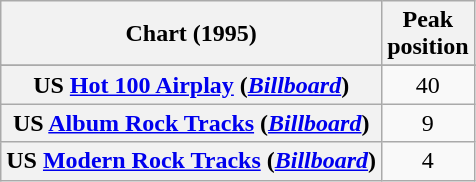<table class="wikitable sortable plainrowheaders" style="text-align:center">
<tr>
<th>Chart (1995)</th>
<th>Peak<br>position</th>
</tr>
<tr>
</tr>
<tr>
<th scope="row">US <a href='#'>Hot 100 Airplay</a> (<em><a href='#'>Billboard</a></em>)</th>
<td>40</td>
</tr>
<tr>
<th scope="row">US <a href='#'>Album Rock Tracks</a> (<em><a href='#'>Billboard</a></em>)</th>
<td>9</td>
</tr>
<tr>
<th scope="row">US <a href='#'>Modern Rock Tracks</a> (<em><a href='#'>Billboard</a></em>)</th>
<td>4</td>
</tr>
</table>
